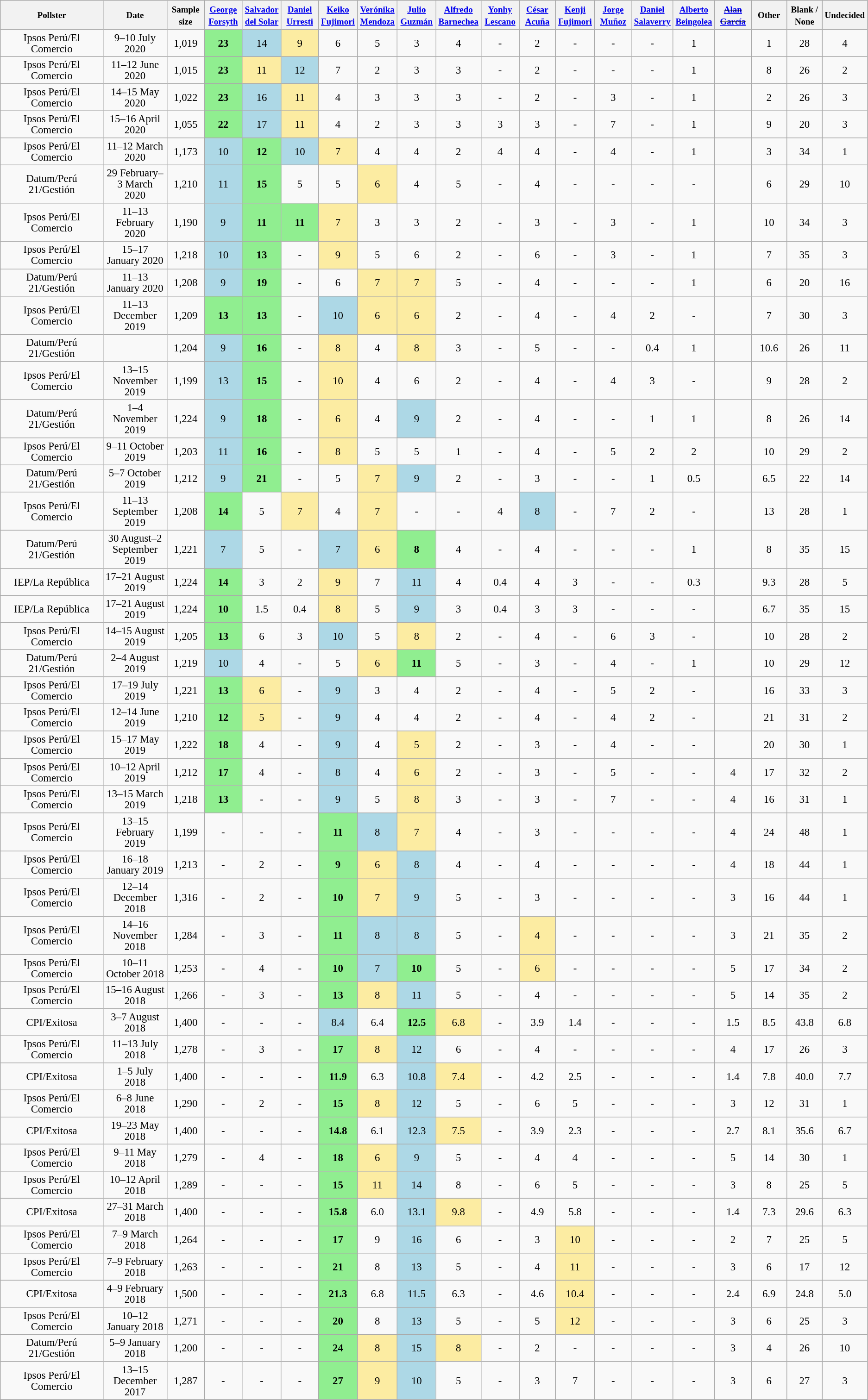<table class="wikitable mw-datatable collapsible" style="text-align:center; font-size:95%; line-height:16px;">
<tr style="height:42px;">
<th style="width:175px;"><small>Pollster</small></th>
<th style="width:95px;"><small>Date</small></th>
<th style="width:50px;"><small>Sample size</small></th>
<th style="width:50px;"><small><a href='#'>George Forsyth</a></small></th>
<th style="width:50px;"><small><a href='#'>Salvador del Solar</a></small></th>
<th style="width:50px;"><small><a href='#'>Daniel Urresti</a></small><br></th>
<th style="width:50px;"><small><a href='#'>Keiko Fujimori</a></small><br></th>
<th style="width:50px;"><small><a href='#'>Verónika Mendoza</a></small><br></th>
<th style="width:50px;"><small><a href='#'>Julio Guzmán</a></small><br></th>
<th style="width:50px;"><small><a href='#'>Alfredo Barnechea</a></small><br></th>
<th style="width:50px;"><small><a href='#'>Yonhy Lescano</a></small><br></th>
<th style="width:50px;"><small><a href='#'>César Acuña</a></small><br></th>
<th style="width:50px;"><small><a href='#'>Kenji Fujimori</a></small><br></th>
<th style="width:50px;"><small><a href='#'>Jorge Muñoz</a></small><br></th>
<th style="width:50px;"><small><a href='#'>Daniel Salaverry</a></small><br></th>
<th style="width:50px;"><small><a href='#'>Alberto Beingolea</a></small><br></th>
<th style="width:50px;"><small><s><a href='#'>Alan García</a></s>  </small><br></th>
<th style="width:50px;"><small>Other</small></th>
<th style="width:50px;"><small>Blank / None</small></th>
<th style="width:50px;"><small>Undecided</small></th>
</tr>
<tr>
<td>Ipsos Perú/El Comercio</td>
<td>9–10 July 2020</td>
<td>1,019</td>
<td style="background:lightgreen"><strong>23</strong></td>
<td style="background:lightblue">14</td>
<td style="background:#fceca2">9</td>
<td>6</td>
<td>5</td>
<td>3</td>
<td>4</td>
<td>-</td>
<td>2</td>
<td>-</td>
<td>-</td>
<td>-</td>
<td>1</td>
<td></td>
<td>1</td>
<td>28</td>
<td>4</td>
</tr>
<tr>
<td>Ipsos Perú/El Comercio</td>
<td>11–12 June 2020</td>
<td>1,015</td>
<td style="background:lightgreen"><strong>23</strong></td>
<td style="background:#fceca2">11</td>
<td style="background:lightblue">12</td>
<td>7</td>
<td>2</td>
<td>3</td>
<td>3</td>
<td>-</td>
<td>2</td>
<td>-</td>
<td>-</td>
<td>-</td>
<td>1</td>
<td></td>
<td>8</td>
<td>26</td>
<td>2</td>
</tr>
<tr>
<td>Ipsos Perú/El Comercio</td>
<td>14–15 May 2020</td>
<td>1,022</td>
<td style="background:lightgreen"><strong>23</strong></td>
<td style="background:lightblue">16</td>
<td style="background:#fceca2">11</td>
<td>4</td>
<td>3</td>
<td>3</td>
<td>3</td>
<td>-</td>
<td>2</td>
<td>-</td>
<td>3</td>
<td>-</td>
<td>1</td>
<td></td>
<td>2</td>
<td>26</td>
<td>3</td>
</tr>
<tr>
<td>Ipsos Perú/El Comercio</td>
<td>15–16 April 2020</td>
<td>1,055</td>
<td style="background:lightgreen"><strong>22</strong></td>
<td style="background:lightblue">17</td>
<td style="background:#fceca2">11</td>
<td>4</td>
<td>2</td>
<td>3</td>
<td>3</td>
<td>3</td>
<td>3</td>
<td>-</td>
<td>7</td>
<td>-</td>
<td>1</td>
<td></td>
<td>9</td>
<td>20</td>
<td>3</td>
</tr>
<tr>
<td>Ipsos Perú/El Comercio</td>
<td>11–12 March 2020</td>
<td>1,173</td>
<td style="background:lightblue">10</td>
<td style="background:lightgreen"><strong>12</strong></td>
<td style="background:lightblue">10</td>
<td style="background:#fceca2">7</td>
<td>4</td>
<td>4</td>
<td>2</td>
<td>4</td>
<td>4</td>
<td>-</td>
<td>4</td>
<td>-</td>
<td>1</td>
<td></td>
<td>3</td>
<td>34</td>
<td>1</td>
</tr>
<tr>
<td>Datum/Perú 21/Gestión</td>
<td>29 February–3 March 2020</td>
<td>1,210</td>
<td style="background:lightblue">11</td>
<td style="background:lightgreen"><strong>15</strong></td>
<td>5</td>
<td>5</td>
<td style="background:#fceca2">6</td>
<td>4</td>
<td>5</td>
<td>-</td>
<td>4</td>
<td>-</td>
<td>-</td>
<td>-</td>
<td>-</td>
<td></td>
<td>6</td>
<td>29</td>
<td>10</td>
</tr>
<tr>
<td>Ipsos Perú/El Comercio</td>
<td>11–13 February 2020</td>
<td>1,190</td>
<td style="background:lightblue">9</td>
<td style="background:lightgreen"><strong>11</strong></td>
<td style="background:lightgreen"><strong>11</strong></td>
<td style="background:#fceca2">7</td>
<td>3</td>
<td>3</td>
<td>2</td>
<td>-</td>
<td>3</td>
<td>-</td>
<td>3</td>
<td>-</td>
<td>1</td>
<td></td>
<td>10</td>
<td>34</td>
<td>3</td>
</tr>
<tr>
<td>Ipsos Perú/El Comercio</td>
<td>15–17 January 2020</td>
<td>1,218</td>
<td style="background:lightblue">10</td>
<td style="background:lightgreen"><strong>13</strong></td>
<td>-</td>
<td style="background:#fceca2">9</td>
<td>5</td>
<td>6</td>
<td>2</td>
<td>-</td>
<td>6</td>
<td>-</td>
<td>3</td>
<td>-</td>
<td>1</td>
<td></td>
<td>7</td>
<td>35</td>
<td>3</td>
</tr>
<tr>
<td>Datum/Perú 21/Gestión</td>
<td>11–13 January 2020</td>
<td>1,208</td>
<td style="background:lightblue">9</td>
<td style="background:lightgreen"><strong>19</strong></td>
<td>-</td>
<td>6</td>
<td style="background:#fceca2">7</td>
<td style="background:#fceca2">7</td>
<td>5</td>
<td>-</td>
<td>4</td>
<td>-</td>
<td>-</td>
<td>-</td>
<td>1</td>
<td></td>
<td>6</td>
<td>20</td>
<td>16</td>
</tr>
<tr>
<td>Ipsos Perú/El Comercio</td>
<td>11–13 December 2019</td>
<td>1,209</td>
<td style="background:lightgreen"><strong>13</strong></td>
<td style="background:lightgreen"><strong>13</strong></td>
<td>-</td>
<td style="background:lightblue">10</td>
<td style="background:#fceca2">6</td>
<td style="background:#fceca2">6</td>
<td>2</td>
<td>-</td>
<td>4</td>
<td>-</td>
<td>4</td>
<td>2</td>
<td>-</td>
<td></td>
<td>7</td>
<td>30</td>
<td>3</td>
</tr>
<tr>
<td>Datum/Perú 21/Gestión</td>
<td></td>
<td>1,204</td>
<td style="background:lightblue">9</td>
<td style="background:lightgreen"><strong>16</strong></td>
<td>-</td>
<td style="background:#fceca2">8</td>
<td>4</td>
<td style="background:#fceca2">8</td>
<td>3</td>
<td>-</td>
<td>5</td>
<td>-</td>
<td>-</td>
<td>0.4</td>
<td>1</td>
<td></td>
<td>10.6</td>
<td>26</td>
<td>11</td>
</tr>
<tr>
<td>Ipsos Perú/El Comercio</td>
<td>13–15 November 2019</td>
<td>1,199</td>
<td style="background:lightblue">13</td>
<td style="background:lightgreen"><strong>15</strong></td>
<td>-</td>
<td style="background:#fceca2">10</td>
<td>4</td>
<td>6</td>
<td>2</td>
<td>-</td>
<td>4</td>
<td>-</td>
<td>4</td>
<td>3</td>
<td>-</td>
<td></td>
<td>9</td>
<td>28</td>
<td>2</td>
</tr>
<tr>
<td>Datum/Perú 21/Gestión</td>
<td>1–4 November 2019</td>
<td>1,224</td>
<td style="background:lightblue">9</td>
<td style="background:lightgreen"><strong>18</strong></td>
<td>-</td>
<td style="background:#fceca2">6</td>
<td>4</td>
<td style="background:lightblue">9</td>
<td>2</td>
<td>-</td>
<td>4</td>
<td>-</td>
<td>-</td>
<td>1</td>
<td>1</td>
<td></td>
<td>8</td>
<td>26</td>
<td>14</td>
</tr>
<tr>
<td>Ipsos Perú/El Comercio</td>
<td>9–11 October 2019</td>
<td>1,203</td>
<td style="background:lightblue">11</td>
<td style="background:lightgreen"><strong>16</strong></td>
<td>-</td>
<td style="background:#fceca2">8</td>
<td>5</td>
<td>5</td>
<td>1</td>
<td>-</td>
<td>4</td>
<td>-</td>
<td>5</td>
<td>2</td>
<td>2</td>
<td></td>
<td>10</td>
<td>29</td>
<td>2</td>
</tr>
<tr>
<td>Datum/Perú 21/Gestión</td>
<td>5–7 October 2019</td>
<td>1,212</td>
<td style="background:lightblue">9</td>
<td style="background:lightgreen"><strong>21</strong></td>
<td>-</td>
<td>5</td>
<td style="background:#fceca2">7</td>
<td style="background:lightblue">9</td>
<td>2</td>
<td>-</td>
<td>3</td>
<td>-</td>
<td>-</td>
<td>1</td>
<td>0.5</td>
<td></td>
<td>6.5</td>
<td>22</td>
<td>14</td>
</tr>
<tr>
<td>Ipsos Perú/El Comercio</td>
<td>11–13 September 2019</td>
<td>1,208</td>
<td style="background:lightgreen"><strong>14</strong></td>
<td>5</td>
<td style="background:#fceca2">7</td>
<td>4</td>
<td style="background:#fceca2">7</td>
<td>-</td>
<td>-</td>
<td>4</td>
<td style="background:lightblue">8</td>
<td>-</td>
<td>7</td>
<td>2</td>
<td>-</td>
<td></td>
<td>13</td>
<td>28</td>
<td>1</td>
</tr>
<tr>
<td>Datum/Perú 21/Gestión</td>
<td>30 August–2 September 2019</td>
<td>1,221</td>
<td style="background:lightblue">7</td>
<td>5</td>
<td>-</td>
<td style="background:lightblue">7</td>
<td style="background:#fceca2">6</td>
<td style="background:lightgreen"><strong>8</strong></td>
<td>4</td>
<td>-</td>
<td>4</td>
<td>-</td>
<td>-</td>
<td>-</td>
<td>1</td>
<td></td>
<td>8</td>
<td>35</td>
<td>15</td>
</tr>
<tr>
<td>IEP/La República</td>
<td>17–21 August 2019</td>
<td>1,224</td>
<td style="background:lightgreen"><strong>14</strong></td>
<td>3</td>
<td>2</td>
<td style="background:#fceca2">9</td>
<td>7</td>
<td style="background:lightblue">11</td>
<td>4</td>
<td>0.4</td>
<td>4</td>
<td>3</td>
<td>-</td>
<td>-</td>
<td>0.3</td>
<td></td>
<td>9.3</td>
<td>28</td>
<td>5</td>
</tr>
<tr>
<td>IEP/La República</td>
<td>17–21 August 2019</td>
<td>1,224</td>
<td style="background:lightgreen"><strong>10</strong></td>
<td>1.5</td>
<td>0.4</td>
<td style="background:#fceca2">8</td>
<td>5</td>
<td style="background:lightblue">9</td>
<td>3</td>
<td>0.4</td>
<td>3</td>
<td>3</td>
<td>-</td>
<td>-</td>
<td>-</td>
<td></td>
<td>6.7</td>
<td>35</td>
<td>15</td>
</tr>
<tr>
<td>Ipsos Perú/El Comercio</td>
<td>14–15 August 2019</td>
<td>1,205</td>
<td style="background:lightgreen"><strong>13</strong></td>
<td>6</td>
<td>3</td>
<td style="background:lightblue">10</td>
<td>5</td>
<td style="background:#fceca2">8</td>
<td>2</td>
<td>-</td>
<td>4</td>
<td>-</td>
<td>6</td>
<td>3</td>
<td>-</td>
<td></td>
<td>10</td>
<td>28</td>
<td>2</td>
</tr>
<tr>
<td>Datum/Perú 21/Gestión</td>
<td>2–4 August 2019</td>
<td>1,219</td>
<td style="background:lightblue">10</td>
<td>4</td>
<td>-</td>
<td>5</td>
<td style="background:#fceca2">6</td>
<td style="background:lightgreen"><strong>11</strong></td>
<td>5</td>
<td>-</td>
<td>3</td>
<td>-</td>
<td>4</td>
<td>-</td>
<td>1</td>
<td></td>
<td>10</td>
<td>29</td>
<td>12</td>
</tr>
<tr>
<td>Ipsos Perú/El Comercio</td>
<td>17–19 July 2019</td>
<td>1,221</td>
<td style="background:lightgreen"><strong>13</strong></td>
<td style="background:#fceca2">6</td>
<td>-</td>
<td style="background:lightblue">9</td>
<td>3</td>
<td>4</td>
<td>2</td>
<td>-</td>
<td>4</td>
<td>-</td>
<td>5</td>
<td>2</td>
<td>-</td>
<td></td>
<td>16</td>
<td>33</td>
<td>3</td>
</tr>
<tr>
<td>Ipsos Perú/El Comercio</td>
<td>12–14 June 2019</td>
<td>1,210</td>
<td style="background:lightgreen"><strong>12</strong></td>
<td style="background:#fceca2">5</td>
<td>-</td>
<td style="background:lightblue">9</td>
<td>4</td>
<td>4</td>
<td>2</td>
<td>-</td>
<td>4</td>
<td>-</td>
<td>4</td>
<td>2</td>
<td>-</td>
<td></td>
<td>21</td>
<td>31</td>
<td>2</td>
</tr>
<tr>
<td>Ipsos Perú/El Comercio</td>
<td>15–17 May 2019</td>
<td>1,222</td>
<td style="background:lightgreen"><strong>18</strong></td>
<td>4</td>
<td>-</td>
<td style="background:lightblue">9</td>
<td>4</td>
<td style="background:#fceca2">5</td>
<td>2</td>
<td>-</td>
<td>3</td>
<td>-</td>
<td>4</td>
<td>-</td>
<td>-</td>
<td></td>
<td>20</td>
<td>30</td>
<td>1</td>
</tr>
<tr>
<td>Ipsos Perú/El Comercio</td>
<td>10–12 April 2019</td>
<td>1,212</td>
<td style="background:lightgreen"><strong>17</strong></td>
<td>4</td>
<td>-</td>
<td style="background:lightblue">8</td>
<td>4</td>
<td style="background:#fceca2">6</td>
<td>2</td>
<td>-</td>
<td>3</td>
<td>-</td>
<td>5</td>
<td>-</td>
<td>-</td>
<td>4</td>
<td>17</td>
<td>32</td>
<td>2</td>
</tr>
<tr>
<td>Ipsos Perú/El Comercio</td>
<td>13–15 March 2019</td>
<td>1,218</td>
<td style="background:lightgreen"><strong>13</strong></td>
<td>-</td>
<td>-</td>
<td style="background:lightblue">9</td>
<td>5</td>
<td style="background:#fceca2">8</td>
<td>3</td>
<td>-</td>
<td>3</td>
<td>-</td>
<td>7</td>
<td>-</td>
<td>-</td>
<td>4</td>
<td>16</td>
<td>31</td>
<td>1</td>
</tr>
<tr>
<td>Ipsos Perú/El Comercio</td>
<td>13–15 February 2019</td>
<td>1,199</td>
<td>-</td>
<td>-</td>
<td>-</td>
<td style="background:lightgreen"><strong>11</strong></td>
<td style="background:lightblue">8</td>
<td style="background:#fceca2">7</td>
<td>4</td>
<td>-</td>
<td>3</td>
<td>-</td>
<td>-</td>
<td>-</td>
<td>-</td>
<td>4</td>
<td>24</td>
<td>48</td>
<td>1</td>
</tr>
<tr>
<td>Ipsos Perú/El Comercio</td>
<td>16–18 January 2019</td>
<td>1,213</td>
<td>-</td>
<td>2</td>
<td>-</td>
<td style="background:lightgreen"><strong>9</strong></td>
<td style="background:#fceca2">6</td>
<td style="background:lightblue">8</td>
<td>4</td>
<td>-</td>
<td>4</td>
<td>-</td>
<td>-</td>
<td>-</td>
<td>-</td>
<td>4</td>
<td>18</td>
<td>44</td>
<td>1</td>
</tr>
<tr>
<td>Ipsos Perú/El Comercio</td>
<td>12–14 December 2018</td>
<td>1,316</td>
<td>-</td>
<td>2</td>
<td>-</td>
<td style="background:lightgreen"><strong>10</strong></td>
<td style="background:#fceca2">7</td>
<td style="background:lightblue">9</td>
<td>5</td>
<td>-</td>
<td>3</td>
<td>-</td>
<td>-</td>
<td>-</td>
<td>-</td>
<td>3</td>
<td>16</td>
<td>44</td>
<td>1</td>
</tr>
<tr>
<td>Ipsos Perú/El Comercio</td>
<td>14–16 November 2018</td>
<td>1,284</td>
<td>-</td>
<td>3</td>
<td>-</td>
<td style="background:lightgreen"><strong>11</strong></td>
<td style="background:lightblue">8</td>
<td style="background:lightblue">8</td>
<td>5</td>
<td>-</td>
<td style="background:#fceca2">4</td>
<td>-</td>
<td>-</td>
<td>-</td>
<td>-</td>
<td>3</td>
<td>21</td>
<td>35</td>
<td>2</td>
</tr>
<tr>
<td>Ipsos Perú/El Comercio</td>
<td>10–11 October 2018</td>
<td>1,253</td>
<td>-</td>
<td>4</td>
<td>-</td>
<td style="background:lightgreen"><strong>10</strong></td>
<td style="background:lightblue">7</td>
<td style="background:lightgreen"><strong>10</strong></td>
<td>5</td>
<td>-</td>
<td style="background:#fceca2">6</td>
<td>-</td>
<td>-</td>
<td>-</td>
<td>-</td>
<td>5</td>
<td>17</td>
<td>34</td>
<td>2</td>
</tr>
<tr>
<td>Ipsos Perú/El Comercio</td>
<td>15–16 August 2018</td>
<td>1,266</td>
<td>-</td>
<td>3</td>
<td>-</td>
<td style="background:lightgreen"><strong>13</strong></td>
<td style="background:#fceca2">8</td>
<td style="background:lightblue">11</td>
<td>5</td>
<td>-</td>
<td>4</td>
<td>-</td>
<td>-</td>
<td>-</td>
<td>-</td>
<td>5</td>
<td>14</td>
<td>35</td>
<td>2</td>
</tr>
<tr>
<td>CPI/Exitosa</td>
<td>3–7 August 2018</td>
<td>1,400</td>
<td>-</td>
<td>-</td>
<td>-</td>
<td style="background:lightblue">8.4</td>
<td>6.4</td>
<td style="background:lightgreen"><strong>12.5</strong></td>
<td style="background:#fceca2">6.8</td>
<td>-</td>
<td>3.9</td>
<td>1.4</td>
<td>-</td>
<td>-</td>
<td>-</td>
<td>1.5</td>
<td>8.5</td>
<td>43.8</td>
<td>6.8</td>
</tr>
<tr>
<td>Ipsos Perú/El Comercio</td>
<td>11–13 July 2018</td>
<td>1,278</td>
<td>-</td>
<td>3</td>
<td>-</td>
<td style="background:lightgreen"><strong>17</strong></td>
<td style="background:#fceca2">8</td>
<td style="background:lightblue">12</td>
<td>6</td>
<td>-</td>
<td>4</td>
<td>-</td>
<td>-</td>
<td>-</td>
<td>-</td>
<td>4</td>
<td>17</td>
<td>26</td>
<td>3</td>
</tr>
<tr>
<td>CPI/Exitosa</td>
<td>1–5 July 2018</td>
<td>1,400</td>
<td>-</td>
<td>-</td>
<td>-</td>
<td style="background:lightgreen"><strong>11.9</strong></td>
<td>6.3</td>
<td style="background:lightblue">10.8</td>
<td style="background:#fceca2">7.4</td>
<td>-</td>
<td>4.2</td>
<td>2.5</td>
<td>-</td>
<td>-</td>
<td>-</td>
<td>1.4</td>
<td>7.8</td>
<td>40.0</td>
<td>7.7</td>
</tr>
<tr>
<td>Ipsos Perú/El Comercio</td>
<td>6–8 June 2018</td>
<td>1,290</td>
<td>-</td>
<td>2</td>
<td>-</td>
<td style="background:lightgreen"><strong>15</strong></td>
<td style="background:#fceca2">8</td>
<td style="background:lightblue">12</td>
<td>5</td>
<td>-</td>
<td>6</td>
<td>5</td>
<td>-</td>
<td>-</td>
<td>-</td>
<td>3</td>
<td>12</td>
<td>31</td>
<td>1</td>
</tr>
<tr>
<td>CPI/Exitosa</td>
<td>19–23 May 2018</td>
<td>1,400</td>
<td>-</td>
<td>-</td>
<td>-</td>
<td style="background:lightgreen"><strong>14.8</strong></td>
<td>6.1</td>
<td style="background:lightblue">12.3</td>
<td style="background:#fceca2">7.5</td>
<td>-</td>
<td>3.9</td>
<td>2.3</td>
<td>-</td>
<td>-</td>
<td>-</td>
<td>2.7</td>
<td>8.1</td>
<td>35.6</td>
<td>6.7</td>
</tr>
<tr>
<td>Ipsos Perú/El Comercio</td>
<td>9–11 May 2018</td>
<td>1,279</td>
<td>-</td>
<td>4</td>
<td>-</td>
<td style="background:lightgreen"><strong>18</strong></td>
<td style="background:#fceca2">6</td>
<td style="background:lightblue">9</td>
<td>5</td>
<td>-</td>
<td>4</td>
<td>4</td>
<td>-</td>
<td>-</td>
<td>-</td>
<td>5</td>
<td>14</td>
<td>30</td>
<td>1</td>
</tr>
<tr>
<td>Ipsos Perú/El Comercio</td>
<td>10–12 April 2018</td>
<td>1,289</td>
<td>-</td>
<td>-</td>
<td>-</td>
<td style="background:lightgreen"><strong>15</strong></td>
<td style="background:#fceca2">11</td>
<td style="background:lightblue">14</td>
<td>8</td>
<td>-</td>
<td>6</td>
<td>5</td>
<td>-</td>
<td>-</td>
<td>-</td>
<td>3</td>
<td>8</td>
<td>25</td>
<td>5</td>
</tr>
<tr>
<td>CPI/Exitosa</td>
<td>27–31 March 2018</td>
<td>1,400</td>
<td>-</td>
<td>-</td>
<td>-</td>
<td style="background:lightgreen"><strong>15.8</strong></td>
<td>6.0</td>
<td style="background:lightblue">13.1</td>
<td style="background:#fceca2">9.8</td>
<td>-</td>
<td>4.9</td>
<td>5.8</td>
<td>-</td>
<td>-</td>
<td>-</td>
<td>1.4</td>
<td>7.3</td>
<td>29.6</td>
<td>6.3</td>
</tr>
<tr>
<td>Ipsos Perú/El Comercio</td>
<td>7–9 March 2018</td>
<td>1,264</td>
<td>-</td>
<td>-</td>
<td>-</td>
<td style="background:lightgreen"><strong>17</strong></td>
<td>9</td>
<td style="background:lightblue">16</td>
<td>6</td>
<td>-</td>
<td>3</td>
<td style="background:#fceca2">10</td>
<td>-</td>
<td>-</td>
<td>-</td>
<td>2</td>
<td>7</td>
<td>25</td>
<td>5</td>
</tr>
<tr>
<td>Ipsos Perú/El Comercio</td>
<td>7–9 February 2018</td>
<td>1,263</td>
<td>-</td>
<td>-</td>
<td>-</td>
<td style="background:lightgreen"><strong>21</strong></td>
<td>8</td>
<td style="background:lightblue">13</td>
<td>5</td>
<td>-</td>
<td>4</td>
<td style="background:#fceca2">11</td>
<td>-</td>
<td>-</td>
<td>-</td>
<td>3</td>
<td>6</td>
<td>17</td>
<td>12</td>
</tr>
<tr>
<td>CPI/Exitosa</td>
<td>4–9 February 2018</td>
<td>1,500</td>
<td>-</td>
<td>-</td>
<td>-</td>
<td style="background:lightgreen"><strong>21.3</strong></td>
<td>6.8</td>
<td style="background:lightblue">11.5</td>
<td>6.3</td>
<td>-</td>
<td>4.6</td>
<td style="background:#fceca2">10.4</td>
<td>-</td>
<td>-</td>
<td>-</td>
<td>2.4</td>
<td>6.9</td>
<td>24.8</td>
<td>5.0</td>
</tr>
<tr>
<td>Ipsos Perú/El Comercio</td>
<td>10–12 January 2018</td>
<td>1,271</td>
<td>-</td>
<td>-</td>
<td>-</td>
<td style="background:lightgreen"><strong>20</strong></td>
<td>8</td>
<td style="background:lightblue">13</td>
<td>5</td>
<td>-</td>
<td>5</td>
<td style="background:#fceca2">12</td>
<td>-</td>
<td>-</td>
<td>-</td>
<td>3</td>
<td>6</td>
<td>25</td>
<td>3</td>
</tr>
<tr>
<td>Datum/Perú 21/Gestión</td>
<td>5–9 January 2018</td>
<td>1,200</td>
<td>-</td>
<td>-</td>
<td>-</td>
<td style="background:lightgreen"><strong>24</strong></td>
<td style="background:#fceca2">8</td>
<td style="background:lightblue">15</td>
<td style="background:#fceca2">8</td>
<td>-</td>
<td>2</td>
<td>-</td>
<td>-</td>
<td>-</td>
<td>-</td>
<td>3</td>
<td>4</td>
<td>26</td>
<td>10</td>
</tr>
<tr>
<td>Ipsos Perú/El Comercio</td>
<td>13–15 December 2017</td>
<td>1,287</td>
<td>-</td>
<td>-</td>
<td>-</td>
<td style="background:lightgreen"><strong>27</strong></td>
<td style="background:#fceca2">9</td>
<td style="background:lightblue">10</td>
<td>5</td>
<td>-</td>
<td>3</td>
<td>7</td>
<td>-</td>
<td>-</td>
<td>-</td>
<td>3</td>
<td>6</td>
<td>27</td>
<td>3</td>
</tr>
<tr>
</tr>
</table>
